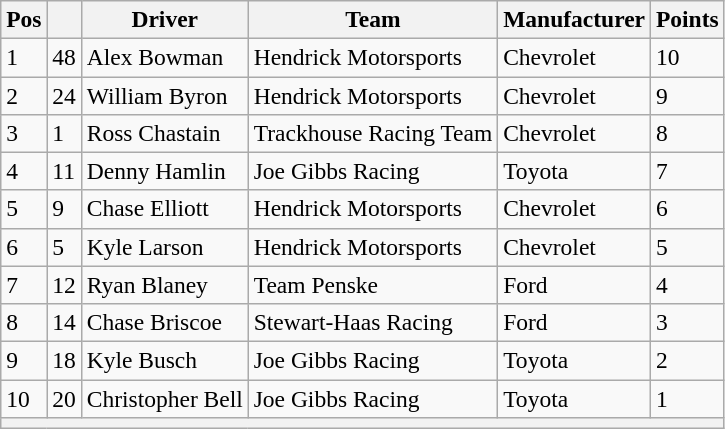<table class="wikitable" style="font-size:98%">
<tr>
<th>Pos</th>
<th></th>
<th>Driver</th>
<th>Team</th>
<th>Manufacturer</th>
<th>Points</th>
</tr>
<tr>
<td>1</td>
<td>48</td>
<td>Alex Bowman</td>
<td>Hendrick Motorsports</td>
<td>Chevrolet</td>
<td>10</td>
</tr>
<tr>
<td>2</td>
<td>24</td>
<td>William Byron</td>
<td>Hendrick Motorsports</td>
<td>Chevrolet</td>
<td>9</td>
</tr>
<tr>
<td>3</td>
<td>1</td>
<td>Ross Chastain</td>
<td>Trackhouse Racing Team</td>
<td>Chevrolet</td>
<td>8</td>
</tr>
<tr>
<td>4</td>
<td>11</td>
<td>Denny Hamlin</td>
<td>Joe Gibbs Racing</td>
<td>Toyota</td>
<td>7</td>
</tr>
<tr>
<td>5</td>
<td>9</td>
<td>Chase Elliott</td>
<td>Hendrick Motorsports</td>
<td>Chevrolet</td>
<td>6</td>
</tr>
<tr>
<td>6</td>
<td>5</td>
<td>Kyle Larson</td>
<td>Hendrick Motorsports</td>
<td>Chevrolet</td>
<td>5</td>
</tr>
<tr>
<td>7</td>
<td>12</td>
<td>Ryan Blaney</td>
<td>Team Penske</td>
<td>Ford</td>
<td>4</td>
</tr>
<tr>
<td>8</td>
<td>14</td>
<td>Chase Briscoe</td>
<td>Stewart-Haas Racing</td>
<td>Ford</td>
<td>3</td>
</tr>
<tr>
<td>9</td>
<td>18</td>
<td>Kyle Busch</td>
<td>Joe Gibbs Racing</td>
<td>Toyota</td>
<td>2</td>
</tr>
<tr>
<td>10</td>
<td>20</td>
<td>Christopher Bell</td>
<td>Joe Gibbs Racing</td>
<td>Toyota</td>
<td>1</td>
</tr>
<tr>
<th colspan="6"></th>
</tr>
</table>
